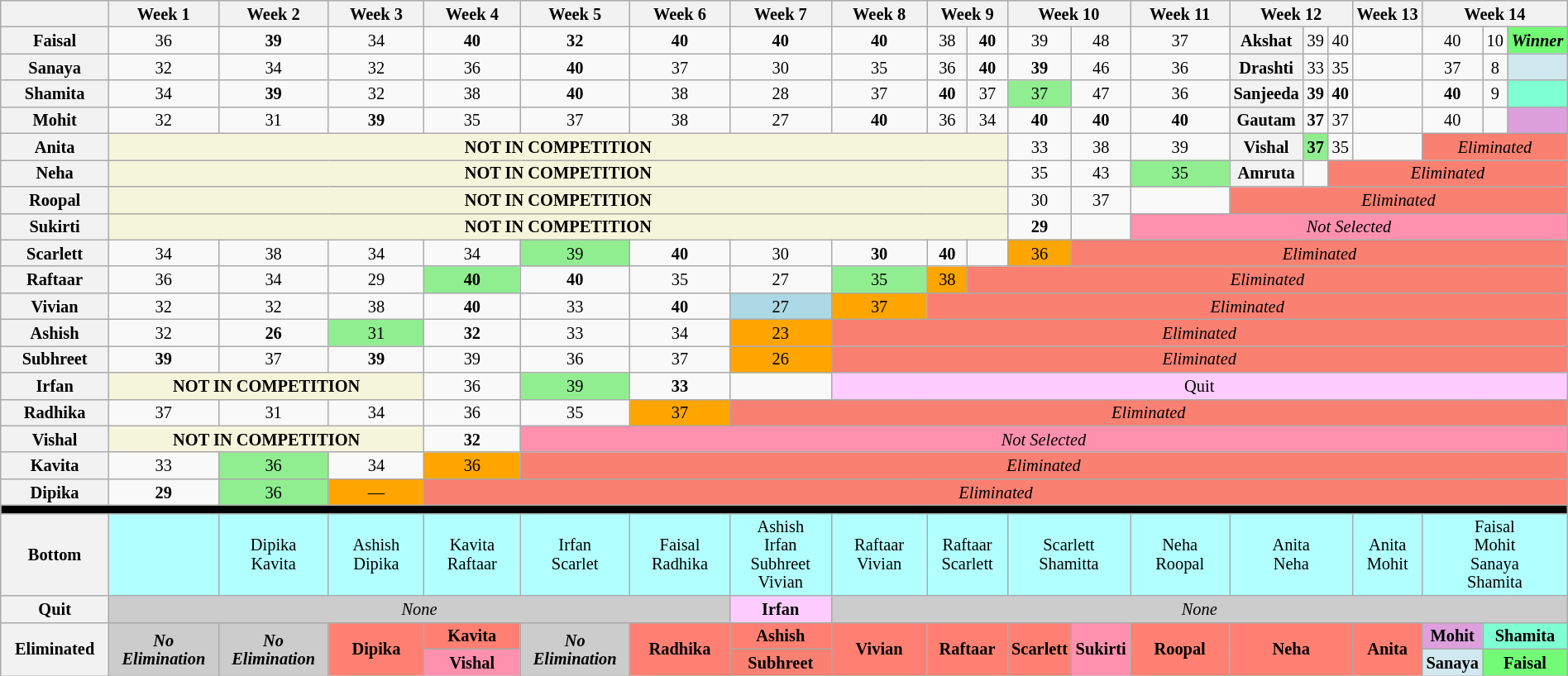<table class="wikitable" style="text-align:center; width:100%; font-size:85%; line-height:15px;">
<tr>
<th style="width:8%;"></th>
<th style="width:8%; white-space:nowrap;">Week 1</th>
<th style="width:8%; white-space:nowrap;">Week 2</th>
<th style="width:8%; white-space:nowrap;">Week 3</th>
<th style="width:8%; white-space:nowrap;">Week 4</th>
<th style="width:8%; white-space:nowrap;">Week 5</th>
<th style="width:8%; white-space:nowrap;">Week 6</th>
<th style="width:8%; white-space:nowrap;">Week 7</th>
<th style="width:8%; white-space:nowrap;">Week 8</th>
<th colspan="2" style="width:6%; white-space:nowrap;">Week 9</th>
<th colspan="2" style="width:6%; white-space:nowrap;">Week 10</th>
<th style="width:8%; white-space:nowrap;">Week 11</th>
<th colspan="3" style="width:6%; white-space:nowrap;">Week 12</th>
<th style="width:8%; white-space:nowrap;">Week 13</th>
<th colspan="3" style="width:9%; white-space:nowrap;">Week 14</th>
</tr>
<tr>
<th>Faisal</th>
<td>36</td>
<td><span><strong>39</strong></span></td>
<td>34</td>
<td><span><strong>40</strong></span></td>
<td><span><strong>32</strong></span></td>
<td><span><strong>40</strong></span></td>
<td><span><strong>40</strong></span></td>
<td><span><strong>40</strong></span></td>
<td>38</td>
<td><span><strong>40</strong></span></td>
<td>39</td>
<td>48</td>
<td>37</td>
<th>Akshat</th>
<td>39</td>
<td>40</td>
<td></td>
<td>40</td>
<td>10</td>
<td style="background:#73FB76;"><strong><em>Winner</em></strong></td>
</tr>
<tr>
<th>Sanaya</th>
<td>32</td>
<td>34</td>
<td>32</td>
<td>36</td>
<td><span><strong>40</strong></span></td>
<td>37</td>
<td>30</td>
<td>35</td>
<td>36</td>
<td><span><strong>40</strong></span></td>
<td><span><strong>39</strong></span></td>
<td>46</td>
<td>36</td>
<th>Drashti</th>
<td>33</td>
<td>35</td>
<td></td>
<td>37</td>
<td>8</td>
<td style="background:#D1E8EF;"><strong><em></em></strong></td>
</tr>
<tr>
<th>Shamita</th>
<td>34</td>
<td><span><strong>39</strong></span></td>
<td>32</td>
<td>38</td>
<td><span><strong>40</strong></span></td>
<td>38</td>
<td>28</td>
<td>37</td>
<td><span><strong>40</strong></span></td>
<td>37</td>
<td style="background:lightgreen;">37</td>
<td>47</td>
<td>36</td>
<th>Sanjeeda</th>
<td><span><strong>39</strong></span></td>
<td><span><strong>40</strong></span></td>
<td></td>
<td><span><strong>40</strong></span></td>
<td>9</td>
<td style="background:#7FFFD4;"><strong><em></em></strong></td>
</tr>
<tr>
<th>Mohit</th>
<td>32</td>
<td>31</td>
<td><span><strong>39</strong></span></td>
<td>35</td>
<td>37</td>
<td>38</td>
<td>27</td>
<td><span><strong>40</strong></span></td>
<td>36</td>
<td>34</td>
<td><span><strong>40</strong></span></td>
<td><span><strong>40</strong></span></td>
<td><span><strong>40</strong></span></td>
<th>Gautam</th>
<td><span><strong>37</strong></span></td>
<td>37</td>
<td></td>
<td>40</td>
<td></td>
<td style="background:#DDA0DD;"><strong><em></em></strong></td>
</tr>
<tr>
<th>Anita</th>
<td colspan="10" style="background:beige;"><strong>NOT IN COMPETITION</strong></td>
<td>33</td>
<td>38</td>
<td>39</td>
<th>Vishal</th>
<td style="background:lightgreen;"><span><strong>37</strong></span></td>
<td>35</td>
<td></td>
<td colspan="3" style="background:salmon; text-align:center; "><em> Eliminated</em></td>
</tr>
<tr>
<th>Neha</th>
<td colspan="10" style="background:beige;"><strong>NOT IN COMPETITION</strong></td>
<td>35</td>
<td>43</td>
<td style="background:lightgreen;">35</td>
<th>Amruta</th>
<td></td>
<td colspan="5" style="background:salmon; text-align:center;"><em>Eliminated</em></td>
</tr>
<tr>
<th>Roopal</th>
<td colspan="10" style="background:beige;"><strong>NOT IN COMPETITION</strong></td>
<td>30</td>
<td>37</td>
<td></td>
<td colspan="7" style="background:salmon; text-align:center;"><em>Eliminated</em></td>
</tr>
<tr>
<th>Sukirti</th>
<td colspan="10" style="background:beige;"><strong>NOT IN COMPETITION</strong></td>
<td><span><strong>29</strong></span></td>
<td></td>
<td colspan="8" style="background:#FF91AF; text-align:center;"><em>Not Selected</em></td>
</tr>
<tr>
<th>Scarlett</th>
<td>34</td>
<td>38</td>
<td>34</td>
<td>34</td>
<td style="background:lightgreen;">39</td>
<td><span><strong>40</strong></span></td>
<td>30</td>
<td><span><strong>30</strong></span></td>
<td><span><strong>40</strong></span></td>
<td></td>
<td style="background:orange;">36</td>
<td colspan="9" style="background:salmon; text-align:center;"><em>Eliminated</em></td>
</tr>
<tr>
<th>Raftaar</th>
<td>36</td>
<td>34</td>
<td>29</td>
<td style="background:lightgreen;"><span><strong>40</strong></span></td>
<td><span><strong>40</strong></span></td>
<td>35</td>
<td>27</td>
<td style="background:lightgreen;">35</td>
<td style="background:orange;">38</td>
<td colspan="11" style="background:salmon; text-align:center;"><em>Eliminated</em></td>
</tr>
<tr>
<th>Vivian</th>
<td>32</td>
<td>32</td>
<td>38</td>
<td><span><strong>40</strong></span></td>
<td>33</td>
<td><span><strong>40</strong></span></td>
<td style="background:lightblue;">27</td>
<td style="background:orange;">37</td>
<td colspan="12" style="background:salmon; text-align:center;"><em>Eliminated</em></td>
</tr>
<tr>
<th>Ashish</th>
<td>32</td>
<td><span><strong>26</strong></span></td>
<td style="background:lightgreen;">31</td>
<td><span><strong>32</strong></span></td>
<td>33</td>
<td>34</td>
<td style="background:orange;">23</td>
<td colspan="13" style="background:salmon; text-align:center;"><em>Eliminated</em></td>
</tr>
<tr>
<th>Subhreet</th>
<td><span><strong>39</strong></span></td>
<td>37</td>
<td><span><strong>39</strong></span></td>
<td>39</td>
<td>36</td>
<td>37</td>
<td style="background:orange;">26</td>
<td colspan="13" style="background:salmon; text-align:center;"><em>Eliminated</em></td>
</tr>
<tr>
<th>Irfan</th>
<td colspan="3" style="background:beige;"><strong>NOT IN COMPETITION</strong></td>
<td>36</td>
<td style="background:lightgreen;">39</td>
<td><span><strong>33</strong></span></td>
<td></td>
<td colspan="13" style="background:#fcf; text-align:center;">Quit</td>
</tr>
<tr>
<th>Radhika</th>
<td>37</td>
<td>31</td>
<td>34</td>
<td>36</td>
<td>35</td>
<td style="background:orange;">37</td>
<td colspan="14" style="background:salmon; text-align:center;"><em>Eliminated</em></td>
</tr>
<tr>
<th>Vishal</th>
<td colspan="3" style="background:beige;"><strong>NOT IN COMPETITION</strong></td>
<td><span><strong>32</strong></span></td>
<td colspan="16" style="background:#FF91AF; text-align:center;"><em>Not Selected</em></td>
</tr>
<tr>
<th>Kavita</th>
<td>33</td>
<td style="background:lightgreen;">36</td>
<td>34</td>
<td style="background:orange;">36</td>
<td colspan="16" style="background:salmon; text-align:center;"><em>Eliminated</em></td>
</tr>
<tr>
<th>Dipika</th>
<td><span><strong>29</strong></span></td>
<td style="background:lightgreen;">36</td>
<td style="background:orange;">—</td>
<td colspan="17" style="background:salmon; text-align:center;"><em>Eliminated</em></td>
</tr>
<tr>
<td colspan="21" bgcolor="000"></td>
</tr>
<tr style="background:#B2FFFF" |>
<th rowspan="1">Bottom</th>
<td></td>
<td>Dipika<br>Kavita</td>
<td>Ashish<br>Dipika</td>
<td>Kavita<br>Raftaar</td>
<td>Irfan<br>Scarlet</td>
<td>Faisal<br>Radhika</td>
<td>Ashish<br>Irfan<br>Subhreet<br>Vivian</td>
<td>Raftaar<br>Vivian</td>
<td colspan="2">Raftaar<br>Scarlett</td>
<td colspan="2">Scarlett<br>Shamitta</td>
<td>Neha<br>Roopal</td>
<td colspan="3">Anita<br>Neha</td>
<td>Anita<br>Mohit</td>
<td colspan="3">Faisal<br>Mohit<br>Sanaya<br>Shamita</td>
</tr>
<tr>
<th>Quit</th>
<td colspan="6" style="background:#ccc;"><em>None</em></td>
<td style="background:#fcf;"><strong>Irfan</strong></td>
<td colspan="13" style="background:#ccc;"><em>None</em></td>
</tr>
<tr>
<th rowspan="2">Eliminated</th>
<td rowspan="2" style="background:#ccc;"><strong><em>No<br>Elimination</em></strong></td>
<td rowspan="2" style="background:#ccc;"><strong><em>No<br>Elimination</em></strong></td>
<td rowspan="2" style="background:#ff8072;"><strong>Dipika</strong></td>
<td style="background:#ff8072;"><strong>Kavita</strong></td>
<td rowspan="2" style="background:#ccc;"><strong><em>No<br>Elimination</em></strong></td>
<td rowspan="2" style="background:#ff8072;"><strong>Radhika</strong></td>
<td style="background:#ff8072;"><strong>Ashish</strong></td>
<td rowspan="2" style="background:#ff8072;"><strong>Vivian</strong></td>
<td colspan="2" rowspan="2" style="background:#ff8072;"><strong>Raftaar</strong></td>
<td rowspan="2" style="background:#ff8072;"><strong>Scarlett</strong></td>
<td rowspan="2" style="background:#FF91AF;"><strong>Sukirti</strong></td>
<td rowspan="2" style="background:#ff8072;"><strong>Roopal</strong></td>
<td colspan="3" rowspan="2" style="background:#ff8072;"><strong>Neha</strong></td>
<td colspan="1" rowspan="2" style="background:#ff8072;"><strong>Anita</strong></td>
<td style="background:#DDA0DD;"><strong>Mohit</strong></td>
<td colspan="2" rowspan="1" style="background:#7FFFD4;"><strong>Shamita</strong></td>
</tr>
<tr>
<td style="background:#FF91AF;"><strong>Vishal</strong></td>
<td style="background:#FA8072;"><strong>Subhreet</strong></td>
<td style="background:#D1E8EF;"><strong>Sanaya</strong></td>
<td colspan="2" rowspan="1" style="background:#73FB76;"><strong>Faisal</strong></td>
</tr>
</table>
